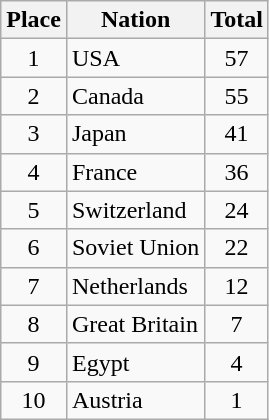<table class="wikitable sortable" style="text-align: center">
<tr>
<th>Place</th>
<th>Nation</th>
<th>Total</th>
</tr>
<tr>
<td>1</td>
<td align=left> USA</td>
<td>57</td>
</tr>
<tr>
<td>2</td>
<td align=left> Canada</td>
<td>55</td>
</tr>
<tr>
<td>3</td>
<td align=left> Japan</td>
<td>41</td>
</tr>
<tr>
<td>4</td>
<td align=left> France</td>
<td>36</td>
</tr>
<tr>
<td>5</td>
<td align=left> Switzerland</td>
<td>24</td>
</tr>
<tr>
<td>6</td>
<td align=left> Soviet Union</td>
<td>22</td>
</tr>
<tr>
<td>7</td>
<td align=left> Netherlands</td>
<td>12</td>
</tr>
<tr>
<td>8</td>
<td align=left> Great Britain</td>
<td>7</td>
</tr>
<tr>
<td>9</td>
<td align=left> Egypt</td>
<td>4</td>
</tr>
<tr>
<td>10</td>
<td align=left> Austria</td>
<td>1</td>
</tr>
</table>
